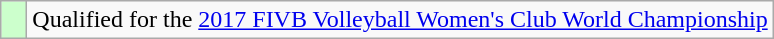<table class="wikitable" style="text-align: left;">
<tr>
<td width=10px bgcolor=#ccffcc></td>
<td>Qualified for the <a href='#'>2017 FIVB Volleyball Women's Club World Championship</a></td>
</tr>
</table>
